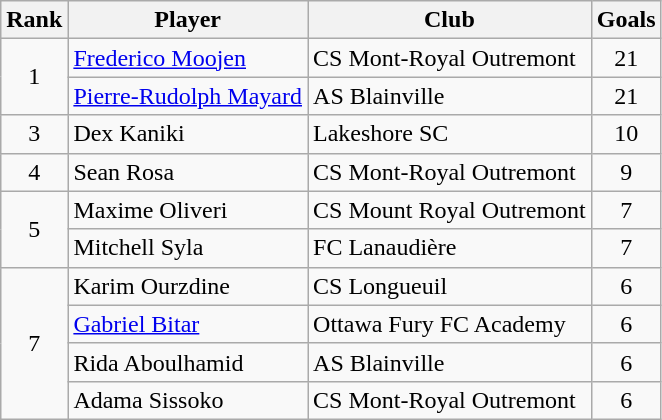<table class="wikitable">
<tr>
<th>Rank</th>
<th>Player</th>
<th>Club</th>
<th>Goals</th>
</tr>
<tr>
<td align=center rowspan=2>1</td>
<td> <a href='#'>Frederico Moojen</a></td>
<td>CS Mont-Royal Outremont</td>
<td align=center>21</td>
</tr>
<tr>
<td> <a href='#'>Pierre-Rudolph Mayard</a></td>
<td>AS Blainville</td>
<td align=center>21</td>
</tr>
<tr>
<td align=center>3</td>
<td> Dex Kaniki</td>
<td>Lakeshore SC</td>
<td align=center>10</td>
</tr>
<tr>
<td align=center>4</td>
<td> Sean Rosa</td>
<td>CS Mont-Royal Outremont</td>
<td align=center>9</td>
</tr>
<tr>
<td align=center rowspan=2>5</td>
<td> Maxime Oliveri</td>
<td>CS Mount Royal Outremont</td>
<td align=center>7</td>
</tr>
<tr>
<td> Mitchell Syla</td>
<td>FC Lanaudière</td>
<td align=center>7</td>
</tr>
<tr>
<td align=center rowspan=4>7</td>
<td> Karim Ourzdine</td>
<td>CS Longueuil</td>
<td align=center>6</td>
</tr>
<tr>
<td> <a href='#'>Gabriel Bitar</a></td>
<td>Ottawa Fury FC Academy</td>
<td align=center>6</td>
</tr>
<tr>
<td> Rida Aboulhamid</td>
<td>AS Blainville</td>
<td align=center>6</td>
</tr>
<tr>
<td> Adama Sissoko</td>
<td>CS Mont-Royal Outremont</td>
<td align=center>6</td>
</tr>
</table>
